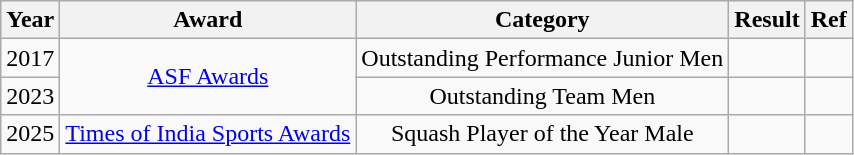<table class="wikitable" style="text-align:center;">
<tr>
<th>Year</th>
<th>Award</th>
<th>Category</th>
<th>Result</th>
<th>Ref</th>
</tr>
<tr>
<td>2017</td>
<td rowspan=2><a href='#'>ASF Awards</a></td>
<td>Outstanding Performance Junior Men</td>
<td></td>
<td></td>
</tr>
<tr>
<td>2023</td>
<td>Outstanding Team Men</td>
<td></td>
<td></td>
</tr>
<tr>
<td>2025</td>
<td><a href='#'>Times of India Sports Awards</a></td>
<td>Squash Player of the Year Male</td>
<td></td>
<td></td>
</tr>
</table>
